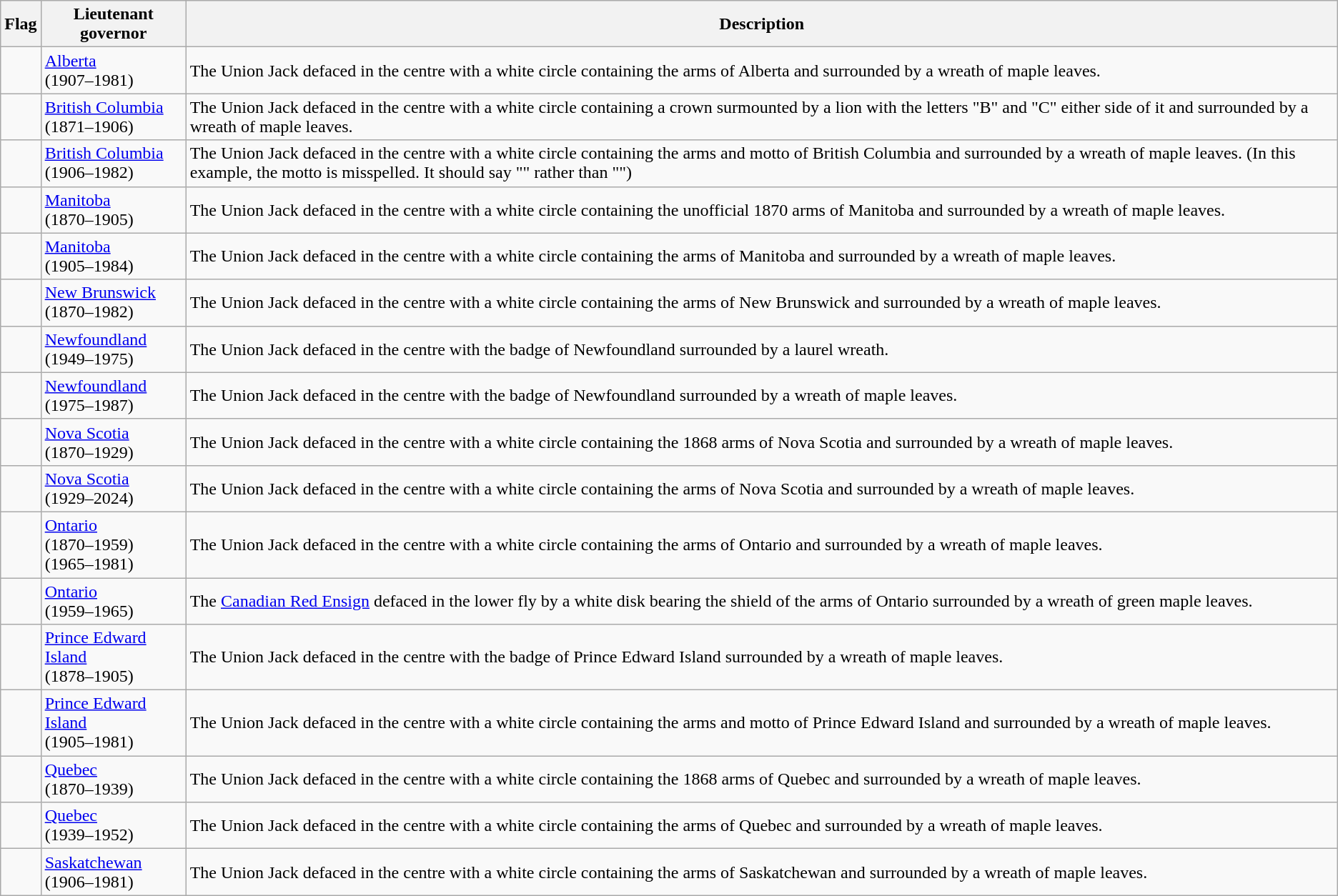<table class="wikitable">
<tr>
<th>Flag</th>
<th>Lieutenant governor</th>
<th>Description</th>
</tr>
<tr>
<td></td>
<td><a href='#'>Alberta</a><br>(1907–1981)</td>
<td>The Union Jack defaced in the centre with a white circle containing the arms of Alberta and surrounded by a wreath of maple leaves.</td>
</tr>
<tr>
<td></td>
<td><a href='#'>British Columbia</a><br>(1871–1906)</td>
<td>The Union Jack defaced in the centre with a white circle containing a crown surmounted by a lion with the letters "B" and "C" either side of it and surrounded by a wreath of maple leaves.</td>
</tr>
<tr>
<td></td>
<td><a href='#'>British Columbia</a><br>(1906–1982)</td>
<td>The Union Jack defaced in the centre with a white circle containing the arms and motto of British Columbia and surrounded by a wreath of maple leaves. (In this example, the motto is misspelled. It should say "" rather than "")</td>
</tr>
<tr>
<td></td>
<td><a href='#'>Manitoba</a><br>(1870–1905)</td>
<td>The Union Jack defaced in the centre with a white circle containing the unofficial 1870 arms of Manitoba and surrounded by a wreath of maple leaves.</td>
</tr>
<tr>
<td></td>
<td><a href='#'>Manitoba</a><br>(1905–1984)</td>
<td>The Union Jack defaced in the centre with a white circle containing the arms of Manitoba and surrounded by a wreath of maple leaves.</td>
</tr>
<tr>
<td></td>
<td><a href='#'>New Brunswick</a><br>(1870–1982)</td>
<td>The Union Jack defaced in the centre with a white circle containing the arms of New Brunswick and surrounded by a wreath of maple leaves.</td>
</tr>
<tr>
<td></td>
<td><a href='#'>Newfoundland</a><br>(1949–1975)</td>
<td>The Union Jack defaced in the centre with the badge of Newfoundland surrounded by a laurel wreath.</td>
</tr>
<tr>
<td></td>
<td><a href='#'>Newfoundland</a><br>(1975–1987)</td>
<td>The Union Jack defaced in the centre with the badge of Newfoundland surrounded by a wreath of maple leaves.</td>
</tr>
<tr>
<td></td>
<td><a href='#'>Nova Scotia</a><br>(1870–1929)</td>
<td>The Union Jack defaced in the centre with a white circle containing the 1868 arms of Nova Scotia and surrounded by a wreath of maple leaves.</td>
</tr>
<tr>
<td></td>
<td><a href='#'>Nova Scotia</a><br>(1929–2024)</td>
<td>The Union Jack defaced in the centre with a white circle containing the arms of Nova Scotia and surrounded by a wreath of maple leaves.</td>
</tr>
<tr>
<td></td>
<td><a href='#'>Ontario</a><br>(1870–1959)<br>(1965–1981)</td>
<td>The Union Jack defaced in the centre with a white circle containing the arms of Ontario and surrounded by a wreath of maple leaves.</td>
</tr>
<tr>
<td></td>
<td><a href='#'>Ontario</a><br>(1959–1965)</td>
<td>The <a href='#'>Canadian Red Ensign</a> defaced in the lower fly by a white disk bearing the shield of the arms of Ontario surrounded by a wreath of green maple leaves.</td>
</tr>
<tr>
<td></td>
<td><a href='#'>Prince Edward Island</a><br>(1878–1905)</td>
<td>The Union Jack defaced in the centre with the badge of Prince Edward Island surrounded by a wreath of maple leaves.</td>
</tr>
<tr>
<td></td>
<td><a href='#'>Prince Edward Island</a><br>(1905–1981)</td>
<td>The Union Jack defaced in the centre with a white circle containing the arms and motto of Prince Edward Island and surrounded by a wreath of maple leaves.</td>
</tr>
<tr>
<td></td>
<td><a href='#'>Quebec</a><br>(1870–1939)</td>
<td>The Union Jack defaced in the centre with a white circle containing the 1868 arms of Quebec and surrounded by a wreath of maple leaves.</td>
</tr>
<tr>
<td></td>
<td><a href='#'>Quebec</a><br>(1939–1952)</td>
<td>The Union Jack defaced in the centre with a white circle containing the arms of Quebec and surrounded by a wreath of maple leaves.</td>
</tr>
<tr>
<td></td>
<td><a href='#'>Saskatchewan</a><br>(1906–1981)</td>
<td>The Union Jack defaced in the centre with a white circle containing the arms of Saskatchewan and surrounded by a wreath of maple leaves.</td>
</tr>
</table>
